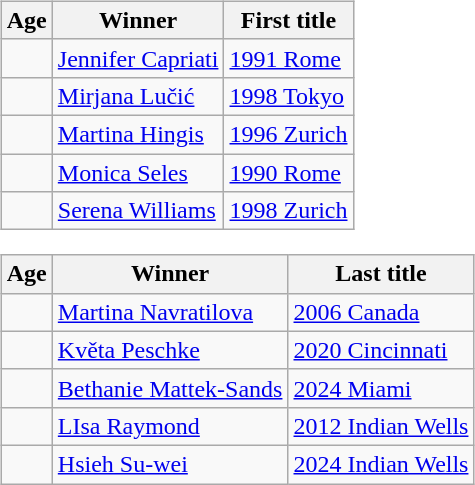<table>
<tr style="vertical-align: top">
<td><br><table class="wikitable">
<tr>
<th scope="col">Age</th>
<th scope="col">Winner</th>
<th scope="col">First title</th>
</tr>
<tr>
<td></td>
<td> <a href='#'>Jennifer Capriati</a></td>
<td><a href='#'>1991 Rome</a></td>
</tr>
<tr>
<td></td>
<td> <a href='#'>Mirjana Lučić</a></td>
<td><a href='#'>1998 Tokyo</a></td>
</tr>
<tr>
<td></td>
<td> <a href='#'>Martina Hingis</a></td>
<td><a href='#'>1996 Zurich</a></td>
</tr>
<tr>
<td></td>
<td> <a href='#'>Monica Seles</a></td>
<td><a href='#'>1990 Rome</a></td>
</tr>
<tr>
<td></td>
<td> <a href='#'>Serena Williams</a></td>
<td><a href='#'>1998 Zurich</a></td>
</tr>
</table>
<table class="wikitable">
<tr>
<th scope="col">Age</th>
<th scope="col">Winner</th>
<th scope="col">Last title</th>
</tr>
<tr>
<td></td>
<td> <a href='#'>Martina Navratilova</a></td>
<td><a href='#'>2006 Canada</a></td>
</tr>
<tr>
<td></td>
<td> <a href='#'>Květa Peschke</a></td>
<td><a href='#'>2020 Cincinnati</a></td>
</tr>
<tr>
<td></td>
<td> <a href='#'>Bethanie Mattek-Sands</a></td>
<td><a href='#'>2024 Miami</a></td>
</tr>
<tr>
<td></td>
<td> <a href='#'>LIsa Raymond</a></td>
<td><a href='#'>2012 Indian Wells</a></td>
</tr>
<tr>
<td></td>
<td> <a href='#'>Hsieh Su-wei</a></td>
<td><a href='#'>2024 Indian Wells</a></td>
</tr>
</table>
</td>
</tr>
</table>
